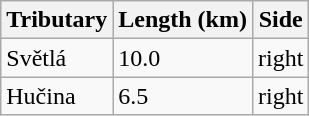<table class="wikitable">
<tr>
<th>Tributary</th>
<th>Length (km)</th>
<th>Side</th>
</tr>
<tr>
<td>Světlá</td>
<td>10.0</td>
<td>right</td>
</tr>
<tr>
<td>Hučina</td>
<td>6.5</td>
<td>right</td>
</tr>
</table>
